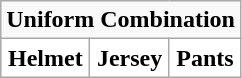<table class="wikitable">
<tr>
<td align="center" Colspan="3"><strong>Uniform Combination</strong></td>
</tr>
<tr align="center">
<th style="background:#FFFFFF;">Helmet</th>
<th style="background:#FFFFFF;">Jersey</th>
<th style="background:#FFFFFF;">Pants</th>
</tr>
</table>
